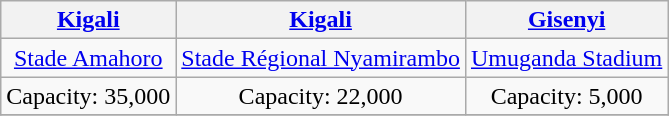<table class="wikitable" style="text-align:center">
<tr>
<th><a href='#'>Kigali</a></th>
<th><a href='#'>Kigali</a></th>
<th><a href='#'>Gisenyi</a></th>
</tr>
<tr>
<td><a href='#'>Stade Amahoro</a></td>
<td><a href='#'>Stade Régional Nyamirambo</a></td>
<td><a href='#'>Umuganda Stadium</a></td>
</tr>
<tr>
<td>Capacity: 35,000</td>
<td>Capacity: 22,000</td>
<td>Capacity: 5,000</td>
</tr>
<tr>
</tr>
</table>
